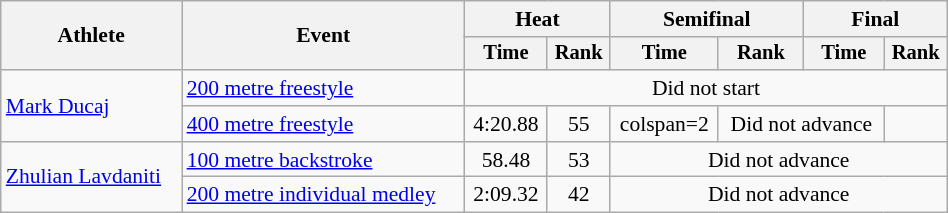<table class="wikitable" style="text-align:center; font-size:90%; width:50%;">
<tr>
<th rowspan="2">Athlete</th>
<th rowspan="2">Event</th>
<th colspan="2">Heat</th>
<th colspan="2">Semifinal</th>
<th colspan="2">Final</th>
</tr>
<tr style="font-size:95%">
<th>Time</th>
<th>Rank</th>
<th>Time</th>
<th>Rank</th>
<th>Time</th>
<th>Rank</th>
</tr>
<tr>
<td align=left rowspan=2><a href='#'>Mark Ducaj</a></td>
<td align=left><a href='#'>200 metre freestyle</a></td>
<td colspan="6">Did not start</td>
</tr>
<tr>
<td align=left><a href='#'>400 metre freestyle</a></td>
<td>4:20.88</td>
<td>55</td>
<td>colspan=2 </td>
<td colspan=2>Did not advance</td>
</tr>
<tr>
<td align=left rowspan=2><a href='#'>Zhulian Lavdaniti</a></td>
<td align=left><a href='#'>100 metre backstroke</a></td>
<td>58.48</td>
<td>53</td>
<td colspan=4>Did not advance</td>
</tr>
<tr>
<td align=left><a href='#'>200 metre individual medley</a></td>
<td>2:09.32</td>
<td>42</td>
<td colspan=4>Did not advance</td>
</tr>
</table>
